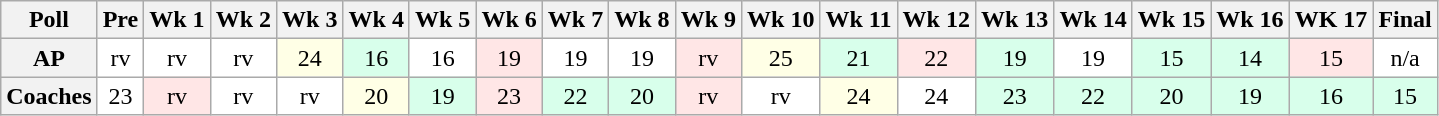<table class="wikitable" style="white-space:nowrap;">
<tr>
<th>Poll</th>
<th>Pre</th>
<th>Wk 1</th>
<th>Wk 2</th>
<th>Wk 3</th>
<th>Wk 4</th>
<th>Wk 5</th>
<th>Wk 6</th>
<th>Wk 7</th>
<th>Wk 8</th>
<th>Wk 9</th>
<th>Wk 10</th>
<th>Wk 11</th>
<th>Wk 12</th>
<th>Wk 13</th>
<th>Wk 14</th>
<th>Wk 15</th>
<th>Wk 16</th>
<th>WK 17</th>
<th>Final</th>
</tr>
<tr style="text-align:center;">
<th>AP</th>
<td style="background:#FFF;">rv</td>
<td style="background:#FFF;">rv</td>
<td style="background:#FFF;">rv</td>
<td style="background:#FFFFE6;">24</td>
<td style="background:#D8FFEB;">16</td>
<td style="background:#FFF;">16</td>
<td style="background:#FFE6E6;">19</td>
<td style="background:#FFF;">19</td>
<td style="background:#FFF;">19</td>
<td style="background:#FFE6E6;">rv</td>
<td style="background:#FFFFE6;">25</td>
<td style="background:#D8FFEB;">21</td>
<td style="background:#FFE6E6;">22</td>
<td style="background:#D8FFEB;">19</td>
<td style="background:#FFF;">19</td>
<td style="background:#D8FFEB;">15</td>
<td style="background:#D8FFEB;">14</td>
<td style="background:#FFE6E6;">15</td>
<td style="background:#FFF;">n/a</td>
</tr>
<tr style="text-align:center;">
<th>Coaches</th>
<td style="background:#FFF;">23</td>
<td style="background:#FFE6E6;">rv</td>
<td style="background:#FFF;">rv</td>
<td style="background:#FFF;">rv</td>
<td style="background:#FFFFE6;">20</td>
<td style="background:#D8FFEB;">19</td>
<td style="background:#FFE6E6;">23</td>
<td style="background:#D8FFEB;">22</td>
<td style="background:#D8FFEB;">20</td>
<td style="background:#FFE6E6;">rv</td>
<td style="background:#FFF;">rv</td>
<td style="background:#FFFFE6;">24</td>
<td style="background:#FFF;">24</td>
<td style="background:#D8FFEB;">23</td>
<td style="background:#D8FFEB;">22</td>
<td style="background:#D8FFEB;">20</td>
<td style="background:#D8FFEB;">19</td>
<td style="background:#D8FFEB;">16</td>
<td style="background:#D8FFEB;">15</td>
</tr>
</table>
